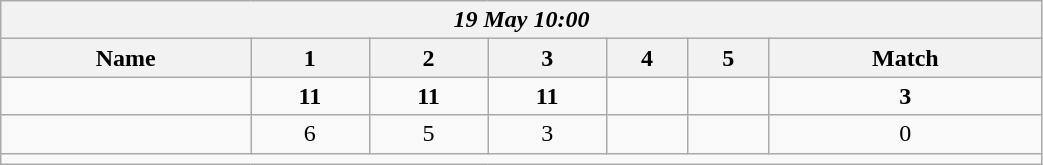<table class=wikitable style="text-align:center; width: 55%">
<tr>
<th colspan=17><em>19 May 10:00</em></th>
</tr>
<tr>
<th>Name</th>
<th>1</th>
<th>2</th>
<th>3</th>
<th>4</th>
<th>5</th>
<th>Match</th>
</tr>
<tr>
<td style="text-align:left;"><strong></strong></td>
<td><strong>11</strong></td>
<td><strong>11</strong></td>
<td><strong>11</strong></td>
<td></td>
<td></td>
<td><strong>3</strong></td>
</tr>
<tr>
<td style="text-align:left;"></td>
<td>6</td>
<td>5</td>
<td>3</td>
<td></td>
<td></td>
<td>0</td>
</tr>
<tr>
<td colspan=17></td>
</tr>
</table>
